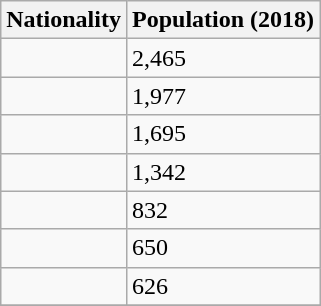<table class="wikitable floatright">
<tr>
<th scope="col">Nationality</th>
<th scope="col">Population (2018)</th>
</tr>
<tr>
<td></td>
<td>2,465</td>
</tr>
<tr>
<td></td>
<td>1,977</td>
</tr>
<tr>
<td></td>
<td>1,695</td>
</tr>
<tr>
<td></td>
<td>1,342</td>
</tr>
<tr>
<td></td>
<td>832</td>
</tr>
<tr>
<td></td>
<td>650</td>
</tr>
<tr>
<td></td>
<td>626</td>
</tr>
<tr>
</tr>
</table>
